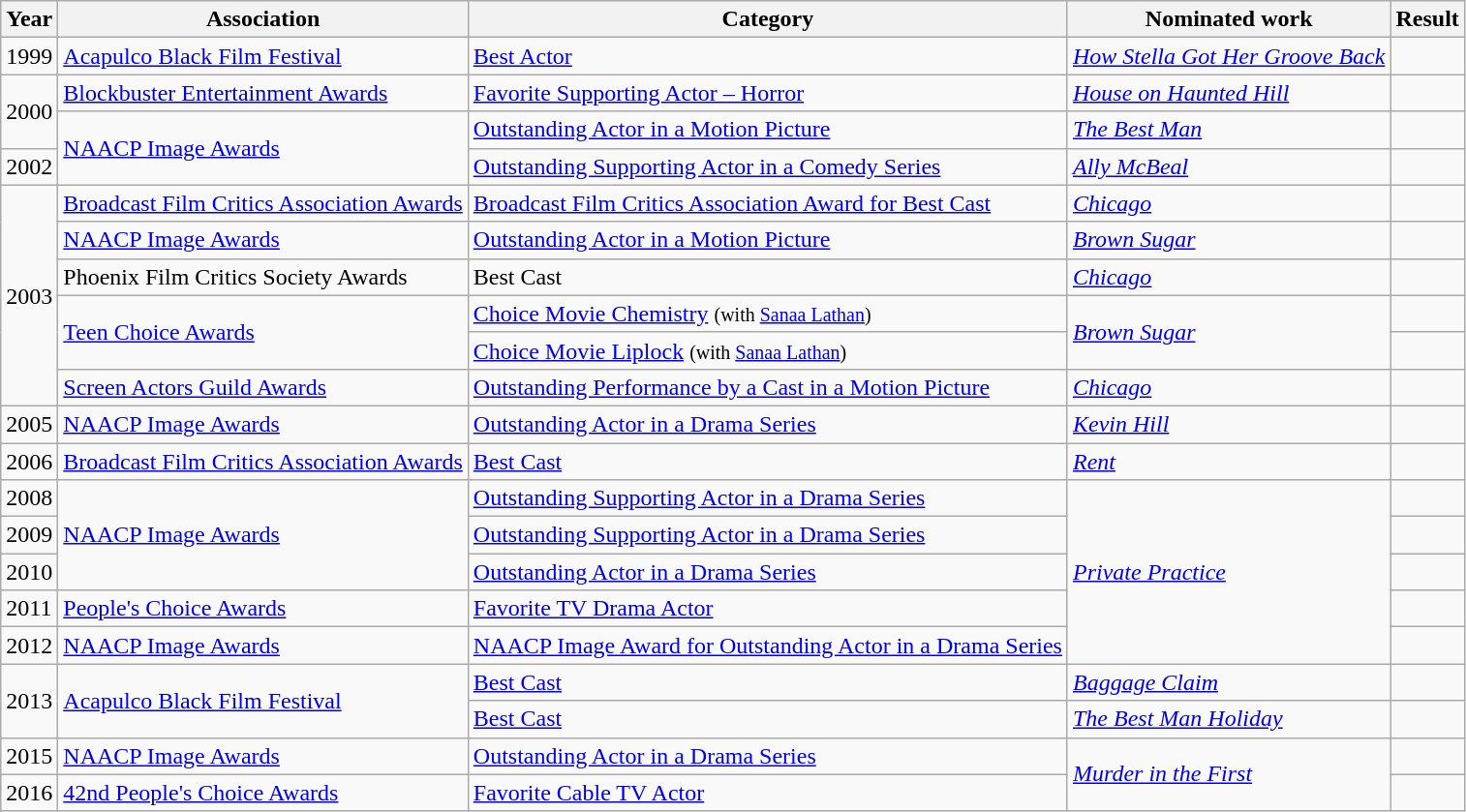<table class="wikitable sortable">
<tr>
<th>Year</th>
<th>Association</th>
<th>Category</th>
<th>Nominated work</th>
<th>Result</th>
</tr>
<tr>
<td>1999</td>
<td><a href='#'>Acapulco Black Film Festival</a></td>
<td><a href='#'>Best Actor</a></td>
<td><em><a href='#'>How Stella Got Her Groove Back</a></em></td>
<td></td>
</tr>
<tr>
<td rowspan="2">2000</td>
<td><a href='#'>Blockbuster Entertainment Awards</a></td>
<td><a href='#'>Favorite Supporting Actor – Horror</a></td>
<td><em><a href='#'>House on Haunted Hill</a></em></td>
<td></td>
</tr>
<tr>
<td rowspan="2"><a href='#'>NAACP Image Awards</a></td>
<td><a href='#'>Outstanding Actor in a Motion Picture</a></td>
<td><em><a href='#'>The Best Man</a></em></td>
<td></td>
</tr>
<tr>
<td>2002</td>
<td><a href='#'>Outstanding Supporting Actor in a Comedy Series</a></td>
<td><em><a href='#'>Ally McBeal</a></em></td>
<td></td>
</tr>
<tr>
<td rowspan="6">2003</td>
<td><a href='#'>Broadcast Film Critics Association Awards</a></td>
<td><a href='#'>Broadcast Film Critics Association Award for Best Cast</a></td>
<td><em><a href='#'>Chicago</a></em></td>
<td></td>
</tr>
<tr>
<td><a href='#'>NAACP Image Awards</a></td>
<td><a href='#'>Outstanding Actor in a Motion Picture</a></td>
<td><em><a href='#'>Brown Sugar</a></em></td>
<td></td>
</tr>
<tr>
<td>Phoenix Film Critics Society Awards</td>
<td>Best Cast</td>
<td><em><a href='#'>Chicago</a></em></td>
<td></td>
</tr>
<tr>
<td rowspan="2"><a href='#'>Teen Choice Awards</a></td>
<td><a href='#'>Choice Movie Chemistry</a> <small>(with <a href='#'>Sanaa Lathan</a>)</small></td>
<td rowspan="2"><em><a href='#'>Brown Sugar</a></em></td>
<td></td>
</tr>
<tr>
<td><a href='#'>Choice Movie Liplock</a> <small>(with <a href='#'>Sanaa Lathan</a>)</small></td>
<td></td>
</tr>
<tr>
<td><a href='#'>Screen Actors Guild Awards</a></td>
<td><a href='#'>Outstanding Performance by a Cast in a Motion Picture</a></td>
<td><em><a href='#'>Chicago</a></em></td>
<td></td>
</tr>
<tr>
<td>2005</td>
<td><a href='#'>NAACP Image Awards</a></td>
<td><a href='#'>Outstanding Actor in a Drama Series</a></td>
<td><em><a href='#'>Kevin Hill</a></em></td>
<td></td>
</tr>
<tr>
<td>2006</td>
<td><a href='#'>Broadcast Film Critics Association Awards</a></td>
<td><a href='#'>Best Cast</a></td>
<td><em><a href='#'>Rent</a></em></td>
<td></td>
</tr>
<tr>
<td>2008</td>
<td rowspan="3"><a href='#'>NAACP Image Awards</a></td>
<td><a href='#'>Outstanding Supporting Actor in a Drama Series</a></td>
<td rowspan="5"><em><a href='#'>Private Practice</a></em></td>
<td></td>
</tr>
<tr>
<td>2009</td>
<td><a href='#'>Outstanding Supporting Actor in a Drama Series</a></td>
<td></td>
</tr>
<tr>
<td>2010</td>
<td><a href='#'>Outstanding Actor in a Drama Series</a></td>
<td></td>
</tr>
<tr>
<td>2011</td>
<td><a href='#'>People's Choice Awards</a></td>
<td><a href='#'>Favorite TV Drama Actor</a></td>
<td></td>
</tr>
<tr>
<td>2012</td>
<td><a href='#'>NAACP Image Awards</a></td>
<td><a href='#'>NAACP Image Award for Outstanding Actor in a Drama Series</a></td>
<td></td>
</tr>
<tr>
<td rowspan="2">2013</td>
<td rowspan="2"><a href='#'>Acapulco Black Film Festival</a></td>
<td><a href='#'>Best Cast</a></td>
<td><em><a href='#'>Baggage Claim</a></em></td>
<td></td>
</tr>
<tr>
<td><a href='#'>Best Cast</a></td>
<td><em><a href='#'>The Best Man Holiday</a></em></td>
<td></td>
</tr>
<tr>
<td>2015</td>
<td><a href='#'>NAACP Image Awards</a></td>
<td><a href='#'>Outstanding Actor in a Drama Series</a></td>
<td rowspan="2"><em><a href='#'>Murder in the First</a></em></td>
<td></td>
</tr>
<tr>
<td>2016</td>
<td><a href='#'>42nd People's Choice Awards</a></td>
<td><a href='#'>Favorite Cable TV Actor</a></td>
<td></td>
</tr>
</table>
